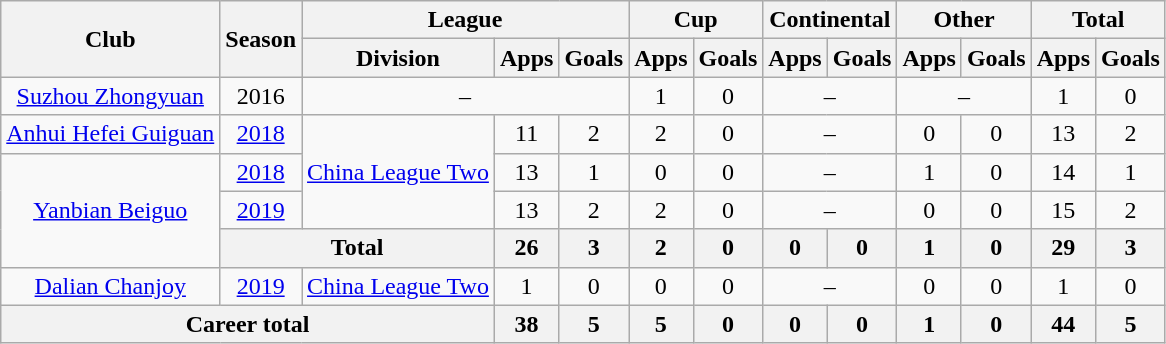<table class="wikitable" style="text-align: center">
<tr>
<th rowspan="2">Club</th>
<th rowspan="2">Season</th>
<th colspan="3">League</th>
<th colspan="2">Cup</th>
<th colspan="2">Continental</th>
<th colspan="2">Other</th>
<th colspan="2">Total</th>
</tr>
<tr>
<th>Division</th>
<th>Apps</th>
<th>Goals</th>
<th>Apps</th>
<th>Goals</th>
<th>Apps</th>
<th>Goals</th>
<th>Apps</th>
<th>Goals</th>
<th>Apps</th>
<th>Goals</th>
</tr>
<tr>
<td><a href='#'>Suzhou Zhongyuan</a></td>
<td>2016</td>
<td colspan="3">–</td>
<td>1</td>
<td>0</td>
<td colspan="2">–</td>
<td colspan="2">–</td>
<td>1</td>
<td>0</td>
</tr>
<tr>
<td><a href='#'>Anhui Hefei Guiguan</a></td>
<td><a href='#'>2018</a></td>
<td rowspan="3"><a href='#'>China League Two</a></td>
<td>11</td>
<td>2</td>
<td>2</td>
<td>0</td>
<td colspan="2">–</td>
<td>0</td>
<td>0</td>
<td>13</td>
<td>2</td>
</tr>
<tr>
<td rowspan="3"><a href='#'>Yanbian Beiguo</a></td>
<td><a href='#'>2018</a></td>
<td>13</td>
<td>1</td>
<td>0</td>
<td>0</td>
<td colspan="2">–</td>
<td>1</td>
<td>0</td>
<td>14</td>
<td>1</td>
</tr>
<tr>
<td><a href='#'>2019</a></td>
<td>13</td>
<td>2</td>
<td>2</td>
<td>0</td>
<td colspan="2">–</td>
<td>0</td>
<td>0</td>
<td>15</td>
<td>2</td>
</tr>
<tr>
<th colspan=2>Total</th>
<th>26</th>
<th>3</th>
<th>2</th>
<th>0</th>
<th>0</th>
<th>0</th>
<th>1</th>
<th>0</th>
<th>29</th>
<th>3</th>
</tr>
<tr>
<td><a href='#'>Dalian Chanjoy</a></td>
<td><a href='#'>2019</a></td>
<td><a href='#'>China League Two</a></td>
<td>1</td>
<td>0</td>
<td>0</td>
<td>0</td>
<td colspan="2">–</td>
<td>0</td>
<td>0</td>
<td>1</td>
<td>0</td>
</tr>
<tr>
<th colspan=3>Career total</th>
<th>38</th>
<th>5</th>
<th>5</th>
<th>0</th>
<th>0</th>
<th>0</th>
<th>1</th>
<th>0</th>
<th>44</th>
<th>5</th>
</tr>
</table>
